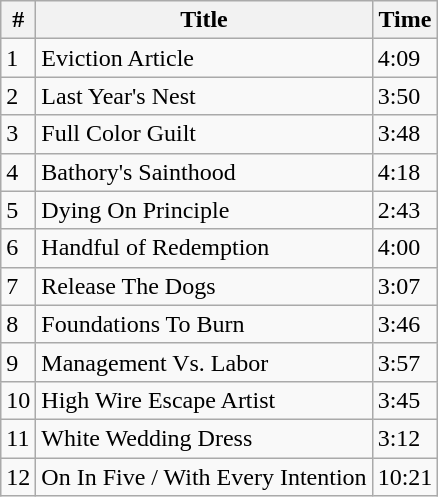<table class="wikitable">
<tr>
<th align="center">#</th>
<th align="center">Title</th>
<th align="center">Time</th>
</tr>
<tr>
<td>1</td>
<td>Eviction Article</td>
<td>4:09</td>
</tr>
<tr>
<td>2</td>
<td>Last Year's Nest</td>
<td>3:50</td>
</tr>
<tr>
<td>3</td>
<td>Full Color Guilt</td>
<td>3:48</td>
</tr>
<tr>
<td>4</td>
<td>Bathory's Sainthood</td>
<td>4:18</td>
</tr>
<tr>
<td>5</td>
<td>Dying On Principle</td>
<td>2:43</td>
</tr>
<tr>
<td>6</td>
<td>Handful of Redemption</td>
<td>4:00</td>
</tr>
<tr>
<td>7</td>
<td>Release The Dogs</td>
<td>3:07</td>
</tr>
<tr>
<td>8</td>
<td>Foundations To Burn</td>
<td>3:46</td>
</tr>
<tr>
<td>9</td>
<td>Management Vs. Labor</td>
<td>3:57</td>
</tr>
<tr>
<td>10</td>
<td>High Wire Escape Artist</td>
<td>3:45</td>
</tr>
<tr>
<td>11</td>
<td>White Wedding Dress</td>
<td>3:12</td>
</tr>
<tr>
<td>12</td>
<td>On In Five / With Every Intention</td>
<td>10:21</td>
</tr>
</table>
